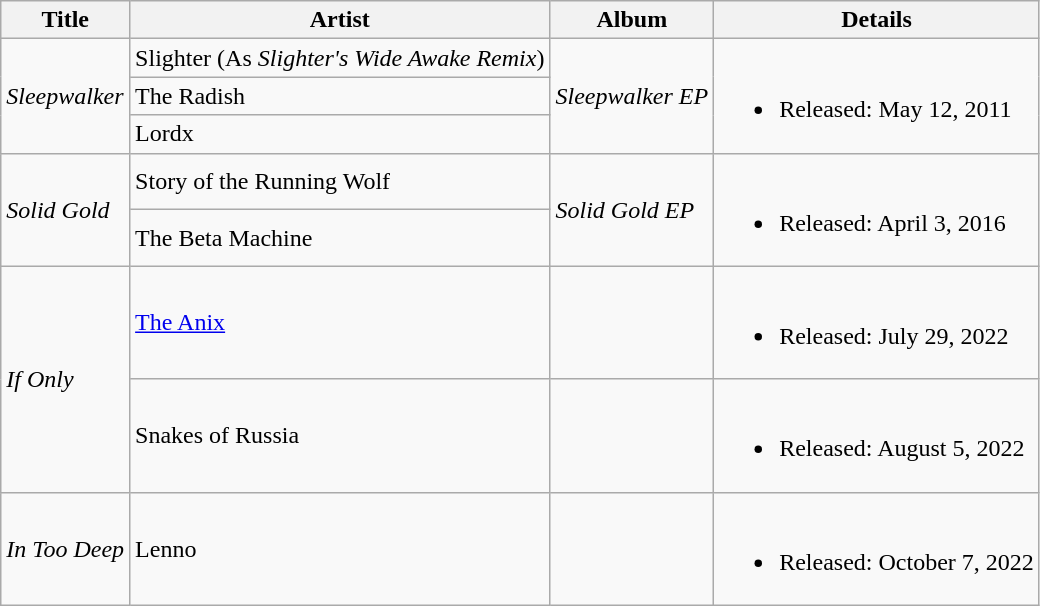<table class="wikitable">
<tr>
<th>Title</th>
<th>Artist</th>
<th>Album</th>
<th>Details</th>
</tr>
<tr>
<td rowspan="3"><em>Sleepwalker</em></td>
<td>Slighter (As <em>Slighter's Wide Awake Remix</em>)</td>
<td rowspan="3"><em>Sleepwalker EP</em></td>
<td rowspan="3"><br><ul><li>Released: May 12, 2011</li></ul></td>
</tr>
<tr>
<td>The Radish</td>
</tr>
<tr>
<td>Lordx</td>
</tr>
<tr>
<td rowspan="2"><em>Solid Gold</em></td>
<td>Story of the Running Wolf</td>
<td rowspan="2"><em>Solid Gold EP</em></td>
<td rowspan="2"><br><ul><li>Released: April 3, 2016</li></ul></td>
</tr>
<tr>
<td>The Beta Machine</td>
</tr>
<tr>
<td rowspan="2"><em>If Only</em></td>
<td><a href='#'>The Anix</a></td>
<td></td>
<td><br><ul><li>Released: July 29, 2022</li></ul></td>
</tr>
<tr>
<td>Snakes of Russia</td>
<td></td>
<td><br><ul><li>Released: August 5, 2022</li></ul></td>
</tr>
<tr>
<td><em>In Too Deep</em></td>
<td>Lenno</td>
<td></td>
<td><br><ul><li>Released: October 7, 2022</li></ul></td>
</tr>
</table>
